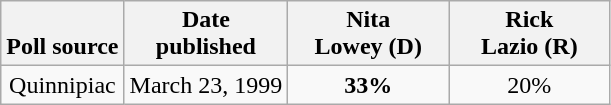<table class="wikitable">
<tr valign=bottom>
<th>Poll source</th>
<th>Date<br>published</th>
<th style="width:100px;">Nita<br>Lowey (D)</th>
<th style="width:100px;">Rick<br>Lazio (R)</th>
</tr>
<tr>
<td align=center>Quinnipiac</td>
<td align=center>March 23, 1999</td>
<td align=center ><strong>33%</strong></td>
<td align=center>20%</td>
</tr>
</table>
